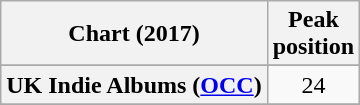<table class="wikitable sortable plainrowheaders">
<tr>
<th scope="col">Chart (2017)</th>
<th scope="col">Peak<br>position</th>
</tr>
<tr>
</tr>
<tr>
</tr>
<tr>
<th scope="row">UK Indie Albums (<a href='#'>OCC</a>)</th>
<td style="text-align:center">24</td>
</tr>
<tr>
</tr>
<tr>
</tr>
<tr>
</tr>
<tr>
</tr>
</table>
